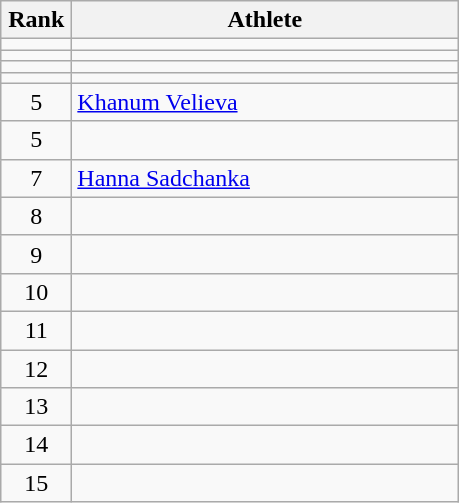<table class="wikitable" style="text-align: center;">
<tr>
<th width=40>Rank</th>
<th width=250>Athlete</th>
</tr>
<tr>
<td></td>
<td align="left"></td>
</tr>
<tr>
<td></td>
<td align="left"></td>
</tr>
<tr>
<td></td>
<td align="left"></td>
</tr>
<tr>
<td></td>
<td align="left"></td>
</tr>
<tr>
<td>5</td>
<td align="left"> <a href='#'>Khanum Velieva</a> </td>
</tr>
<tr>
<td>5</td>
<td align="left"></td>
</tr>
<tr>
<td>7</td>
<td align="left"> <a href='#'>Hanna Sadchanka</a> </td>
</tr>
<tr>
<td>8</td>
<td align="left"></td>
</tr>
<tr>
<td>9</td>
<td align="left"></td>
</tr>
<tr>
<td>10</td>
<td align="left"></td>
</tr>
<tr>
<td>11</td>
<td align="left"></td>
</tr>
<tr>
<td>12</td>
<td align="left"></td>
</tr>
<tr>
<td>13</td>
<td align="left"></td>
</tr>
<tr>
<td>14</td>
<td align="left"></td>
</tr>
<tr>
<td>15</td>
<td align="left"></td>
</tr>
</table>
